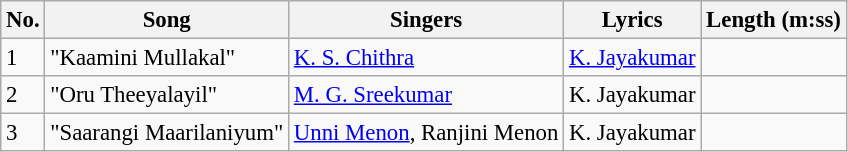<table class="wikitable" style="font-size:95%;">
<tr>
<th>No.</th>
<th>Song</th>
<th>Singers</th>
<th>Lyrics</th>
<th>Length (m:ss)</th>
</tr>
<tr>
<td>1</td>
<td>"Kaamini Mullakal"</td>
<td><a href='#'>K. S. Chithra</a></td>
<td><a href='#'>K. Jayakumar</a></td>
<td></td>
</tr>
<tr>
<td>2</td>
<td>"Oru Theeyalayil"</td>
<td><a href='#'>M. G. Sreekumar</a></td>
<td>K. Jayakumar</td>
<td></td>
</tr>
<tr>
<td>3</td>
<td>"Saarangi Maarilaniyum"</td>
<td><a href='#'>Unni Menon</a>, Ranjini Menon</td>
<td>K. Jayakumar</td>
<td></td>
</tr>
</table>
